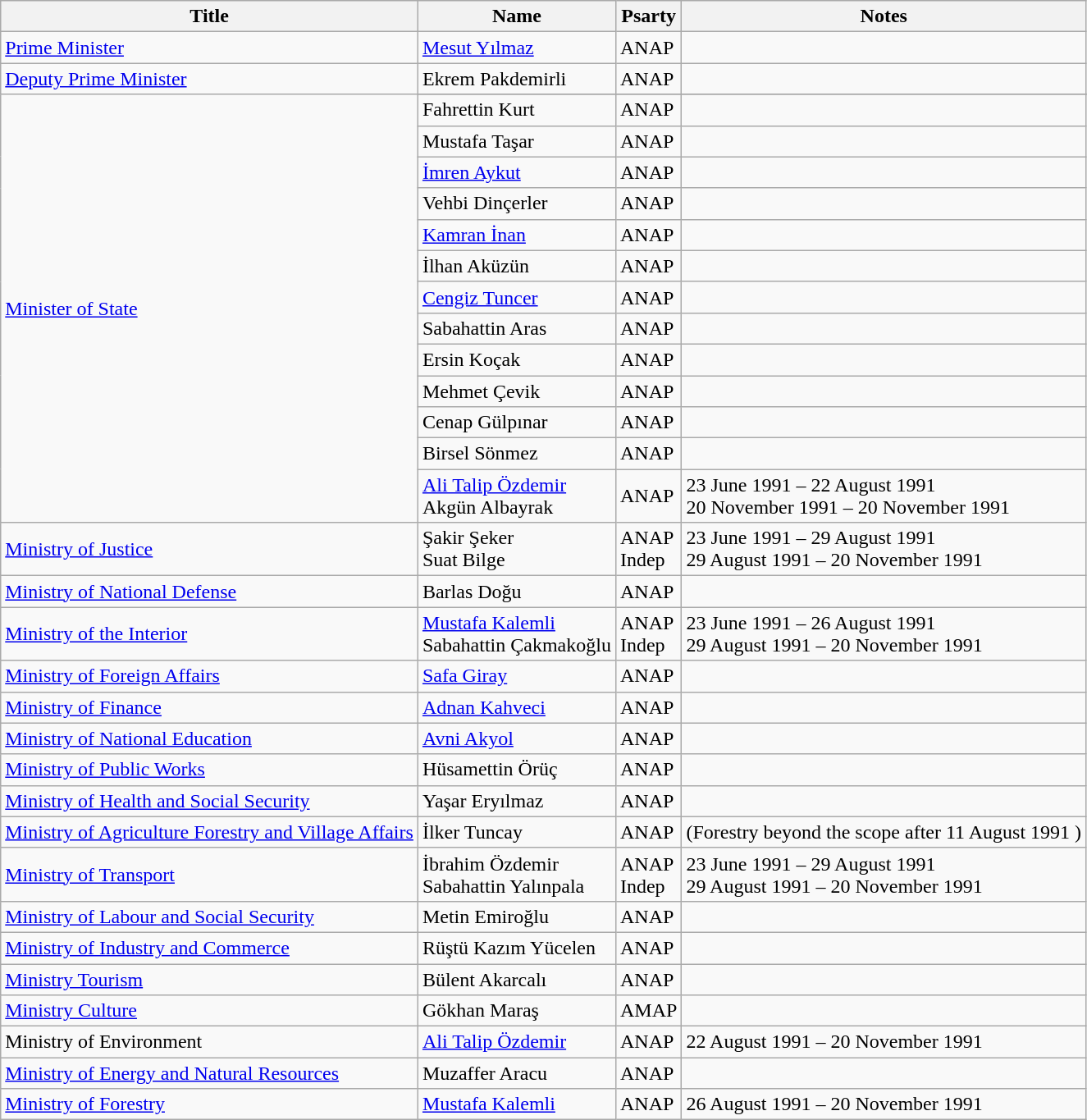<table class="wikitable">
<tr>
<th>Title</th>
<th>Name</th>
<th>Psarty</th>
<th>Notes</th>
</tr>
<tr>
<td><a href='#'>Prime Minister</a></td>
<td><a href='#'>Mesut Yılmaz</a></td>
<td>ANAP</td>
<td></td>
</tr>
<tr>
<td><a href='#'>Deputy Prime Minister</a></td>
<td>Ekrem Pakdemirli</td>
<td>ANAP</td>
<td></td>
</tr>
<tr>
<td rowspan="14" style="text-align:left;"><a href='#'>Minister of State</a></td>
</tr>
<tr>
<td>Fahrettin Kurt</td>
<td>ANAP</td>
<td></td>
</tr>
<tr>
<td>Mustafa Taşar</td>
<td>ANAP</td>
<td></td>
</tr>
<tr>
<td><a href='#'>İmren Aykut</a></td>
<td>ANAP</td>
<td></td>
</tr>
<tr>
<td>Vehbi Dinçerler</td>
<td>ANAP</td>
<td></td>
</tr>
<tr>
<td><a href='#'>Kamran İnan</a></td>
<td>ANAP</td>
<td></td>
</tr>
<tr>
<td>İlhan Aküzün</td>
<td>ANAP</td>
<td></td>
</tr>
<tr>
<td><a href='#'>Cengiz Tuncer</a></td>
<td>ANAP</td>
<td></td>
</tr>
<tr>
<td>Sabahattin Aras</td>
<td>ANAP</td>
<td></td>
</tr>
<tr>
<td>Ersin Koçak</td>
<td>ANAP</td>
<td></td>
</tr>
<tr>
<td>Mehmet Çevik</td>
<td>ANAP</td>
<td></td>
</tr>
<tr>
<td>Cenap Gülpınar</td>
<td>ANAP</td>
<td></td>
</tr>
<tr>
<td>Birsel Sönmez</td>
<td>ANAP</td>
<td></td>
</tr>
<tr>
<td><a href='#'>Ali Talip Özdemir</a><br> Akgün Albayrak</td>
<td>ANAP</td>
<td>23 June 1991 – 22 August 1991<br>20 November 1991 – 20 November 1991</td>
</tr>
<tr>
<td><a href='#'>Ministry of Justice</a></td>
<td>Şakir Şeker<br>Suat Bilge</td>
<td>ANAP<br>Indep</td>
<td>23 June 1991 – 29 August 1991 <br> 29 August 1991 – 20 November 1991</td>
</tr>
<tr>
<td><a href='#'>Ministry of National Defense</a></td>
<td>Barlas Doğu</td>
<td>ANAP</td>
<td></td>
</tr>
<tr>
<td><a href='#'>Ministry of the Interior</a></td>
<td><a href='#'>Mustafa Kalemli</a><br>Sabahattin Çakmakoğlu</td>
<td>ANAP<br>Indep</td>
<td>23 June 1991 – 26 August 1991 <br>29 August 1991 – 20 November 1991</td>
</tr>
<tr>
<td><a href='#'>Ministry of Foreign Affairs</a></td>
<td><a href='#'>Safa Giray</a></td>
<td>ANAP</td>
<td></td>
</tr>
<tr>
<td><a href='#'>Ministry of Finance</a></td>
<td><a href='#'>Adnan Kahveci</a></td>
<td>ANAP</td>
<td></td>
</tr>
<tr>
<td><a href='#'>Ministry of National Education</a></td>
<td><a href='#'>Avni Akyol</a></td>
<td>ANAP</td>
<td></td>
</tr>
<tr>
<td><a href='#'>Ministry of Public Works</a></td>
<td>Hüsamettin Örüç</td>
<td>ANAP</td>
<td></td>
</tr>
<tr>
<td><a href='#'>Ministry of Health and Social Security</a></td>
<td>Yaşar Eryılmaz</td>
<td>ANAP</td>
<td></td>
</tr>
<tr>
<td><a href='#'>Ministry of Agriculture Forestry and Village Affairs</a></td>
<td>İlker Tuncay</td>
<td>ANAP</td>
<td>(Forestry beyond the scope after 11 August 1991 )</td>
</tr>
<tr>
<td><a href='#'>Ministry of Transport</a></td>
<td>İbrahim Özdemir<br>Sabahattin Yalınpala</td>
<td>ANAP<br>Indep</td>
<td>23 June 1991 – 29 August 1991<br> 29 August 1991 – 20 November 1991</td>
</tr>
<tr>
<td><a href='#'>Ministry of Labour and Social Security</a></td>
<td>Metin Emiroğlu</td>
<td>ANAP</td>
<td></td>
</tr>
<tr>
<td><a href='#'>Ministry of Industry and Commerce</a></td>
<td>Rüştü Kazım Yücelen</td>
<td>ANAP</td>
<td></td>
</tr>
<tr>
<td><a href='#'>Ministry Tourism</a></td>
<td>Bülent Akarcalı</td>
<td>ANAP</td>
<td></td>
</tr>
<tr>
<td><a href='#'>Ministry Culture</a></td>
<td>Gökhan Maraş</td>
<td>AMAP</td>
<td></td>
</tr>
<tr>
<td>Ministry of Environment</td>
<td><a href='#'>Ali Talip Özdemir</a></td>
<td>ANAP</td>
<td>22 August 1991 – 20 November 1991</td>
</tr>
<tr>
<td><a href='#'>Ministry of Energy and Natural Resources</a></td>
<td>Muzaffer Aracu</td>
<td>ANAP</td>
<td></td>
</tr>
<tr>
<td><a href='#'>Ministry of Forestry</a></td>
<td><a href='#'>Mustafa Kalemli</a></td>
<td>ANAP</td>
<td>26 August 1991 – 20 November 1991</td>
</tr>
</table>
